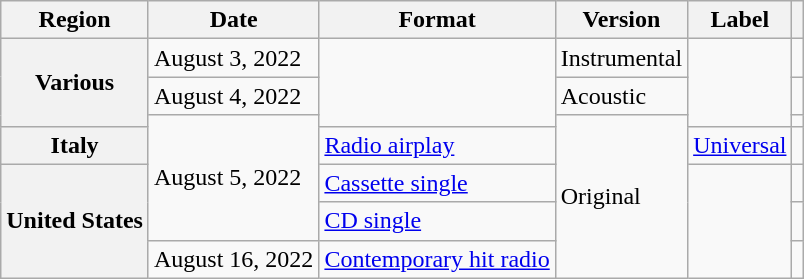<table class="wikitable plainrowheaders">
<tr>
<th scope="col">Region</th>
<th scope="col">Date</th>
<th scope="col">Format</th>
<th scope="col">Version</th>
<th scope="col">Label</th>
<th scope="col"></th>
</tr>
<tr>
<th scope="row" rowspan="3">Various</th>
<td>August 3, 2022</td>
<td rowspan="3"></td>
<td>Instrumental</td>
<td rowspan="3"></td>
<td style="text-align: center;"></td>
</tr>
<tr>
<td>August 4, 2022</td>
<td>Acoustic</td>
<td style="text-align: center;"></td>
</tr>
<tr>
<td rowspan="4">August 5, 2022</td>
<td rowspan="5">Original</td>
<td style="text-align: center;"></td>
</tr>
<tr>
<th scope="row">Italy</th>
<td><a href='#'>Radio airplay</a></td>
<td><a href='#'>Universal</a></td>
<td style="text-align: center;"></td>
</tr>
<tr>
<th scope="row" rowspan="3">United States</th>
<td><a href='#'>Cassette single</a></td>
<td rowspan="3"></td>
<td style="text-align: center;"></td>
</tr>
<tr>
<td><a href='#'>CD single</a></td>
<td style="text-align: center;"></td>
</tr>
<tr>
<td>August 16, 2022</td>
<td><a href='#'>Contemporary hit radio</a></td>
<td style="text-align: center;"></td>
</tr>
</table>
